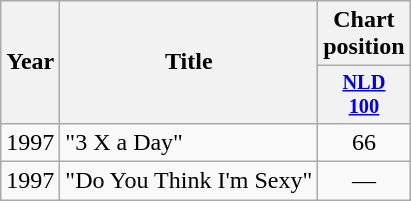<table class="wikitable">
<tr>
<th rowspan="2">Year</th>
<th rowspan="2">Title</th>
<th colspan="1">Chart position</th>
</tr>
<tr>
<th style="width:3em;font-size:85%"><a href='#'>NLD<br>100</a></th>
</tr>
<tr>
<td>1997</td>
<td>"3 X a Day"</td>
<td align="center">66</td>
</tr>
<tr>
<td>1997</td>
<td>"Do You Think I'm Sexy"</td>
<td align="center">—</td>
</tr>
</table>
